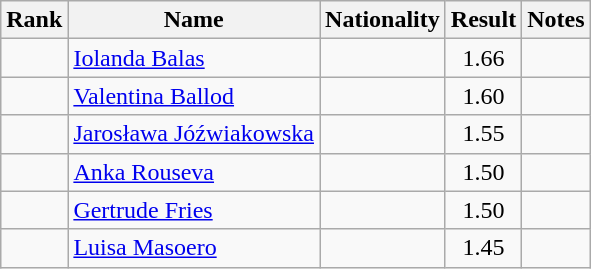<table class="wikitable sortable" style="text-align:center">
<tr>
<th>Rank</th>
<th>Name</th>
<th>Nationality</th>
<th>Result</th>
<th>Notes</th>
</tr>
<tr>
<td></td>
<td align=left><a href='#'>Iolanda Balas</a></td>
<td align=left></td>
<td>1.66</td>
<td></td>
</tr>
<tr>
<td></td>
<td align=left><a href='#'>Valentina Ballod</a></td>
<td align=left></td>
<td>1.60</td>
<td></td>
</tr>
<tr>
<td></td>
<td align=left><a href='#'>Jarosława Jóźwiakowska</a></td>
<td align=left></td>
<td>1.55</td>
<td></td>
</tr>
<tr>
<td></td>
<td align=left><a href='#'>Anka Rouseva</a></td>
<td align=left></td>
<td>1.50</td>
<td></td>
</tr>
<tr>
<td></td>
<td align=left><a href='#'>Gertrude Fries</a></td>
<td align=left></td>
<td>1.50</td>
<td></td>
</tr>
<tr>
<td></td>
<td align=left><a href='#'>Luisa Masoero</a></td>
<td align=left></td>
<td>1.45</td>
<td></td>
</tr>
</table>
